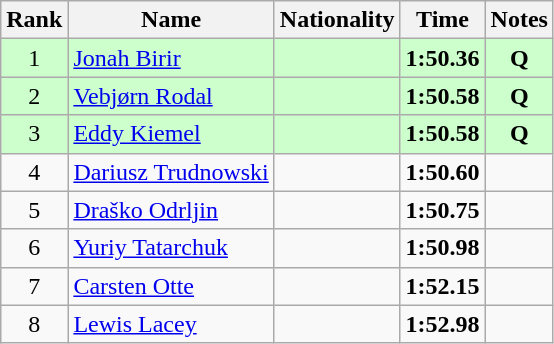<table class="wikitable sortable" style="text-align:center">
<tr>
<th>Rank</th>
<th>Name</th>
<th>Nationality</th>
<th>Time</th>
<th>Notes</th>
</tr>
<tr bgcolor=ccffcc>
<td>1</td>
<td align=left><a href='#'>Jonah Birir</a></td>
<td align=left></td>
<td><strong>1:50.36</strong></td>
<td><strong>Q</strong></td>
</tr>
<tr bgcolor=ccffcc>
<td>2</td>
<td align=left><a href='#'>Vebjørn Rodal</a></td>
<td align=left></td>
<td><strong>1:50.58</strong></td>
<td><strong>Q</strong></td>
</tr>
<tr bgcolor=ccffcc>
<td>3</td>
<td align=left><a href='#'>Eddy Kiemel</a></td>
<td align=left></td>
<td><strong>1:50.58</strong></td>
<td><strong>Q</strong></td>
</tr>
<tr>
<td>4</td>
<td align=left><a href='#'>Dariusz Trudnowski</a></td>
<td align=left></td>
<td><strong>1:50.60</strong></td>
<td></td>
</tr>
<tr>
<td>5</td>
<td align=left><a href='#'>Draško Odrljin</a></td>
<td align=left></td>
<td><strong>1:50.75</strong></td>
<td></td>
</tr>
<tr>
<td>6</td>
<td align=left><a href='#'>Yuriy Tatarchuk</a></td>
<td align=left></td>
<td><strong>1:50.98</strong></td>
<td></td>
</tr>
<tr>
<td>7</td>
<td align=left><a href='#'>Carsten Otte</a></td>
<td align=left></td>
<td><strong>1:52.15</strong></td>
<td></td>
</tr>
<tr>
<td>8</td>
<td align=left><a href='#'>Lewis Lacey</a></td>
<td align=left></td>
<td><strong>1:52.98</strong></td>
<td></td>
</tr>
</table>
